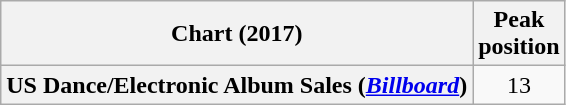<table class="wikitable plainrowheaders">
<tr>
<th scope="col">Chart (2017)</th>
<th scope="col">Peak<br>position</th>
</tr>
<tr>
<th scope="row">US Dance/Electronic Album Sales (<em><a href='#'>Billboard</a></em>)</th>
<td align=center>13</td>
</tr>
</table>
